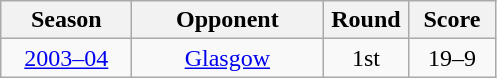<table class="wikitable" style="text-align:center">
<tr>
<th width="80px">Season</th>
<th width="120px">Opponent</th>
<th width="50px">Round</th>
<th width="50px">Score</th>
</tr>
<tr>
<td><a href='#'>2003–04</a></td>
<td><a href='#'>Glasgow</a></td>
<td>1st</td>
<td>19–9</td>
</tr>
</table>
